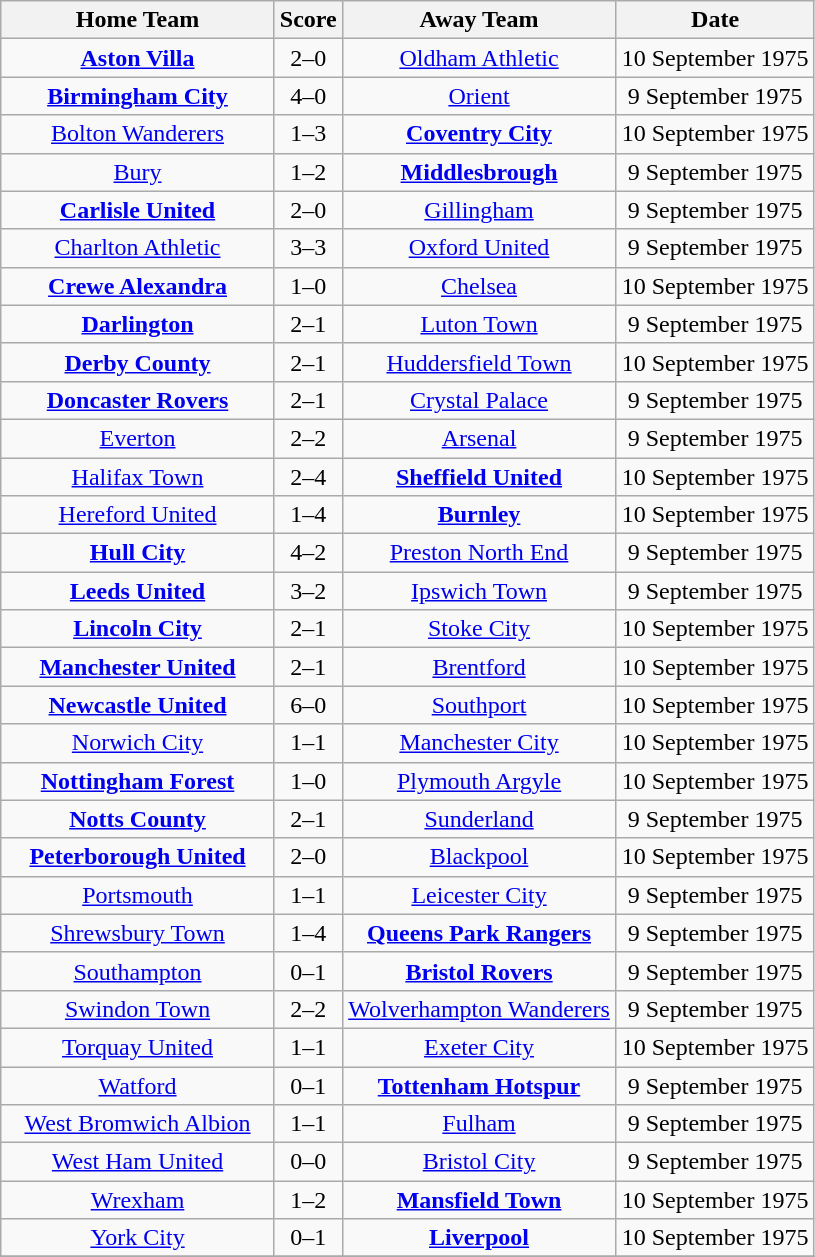<table class="wikitable" style="text-align:center;">
<tr>
<th width=175>Home Team</th>
<th width=20>Score</th>
<th width=175>Away Team</th>
<th width= 125>Date</th>
</tr>
<tr>
<td><strong><a href='#'>Aston Villa</a></strong></td>
<td>2–0</td>
<td><a href='#'>Oldham Athletic</a></td>
<td>10 September 1975</td>
</tr>
<tr>
<td><strong><a href='#'>Birmingham City</a></strong></td>
<td>4–0</td>
<td><a href='#'>Orient</a></td>
<td>9 September 1975</td>
</tr>
<tr>
<td><a href='#'>Bolton Wanderers</a></td>
<td>1–3</td>
<td><strong><a href='#'>Coventry City</a></strong></td>
<td>10 September 1975</td>
</tr>
<tr>
<td><a href='#'>Bury</a></td>
<td>1–2</td>
<td><strong><a href='#'>Middlesbrough</a></strong></td>
<td>9 September 1975</td>
</tr>
<tr>
<td><strong><a href='#'>Carlisle United</a></strong></td>
<td>2–0</td>
<td><a href='#'>Gillingham</a></td>
<td>9 September 1975</td>
</tr>
<tr>
<td><a href='#'>Charlton Athletic</a></td>
<td>3–3</td>
<td><a href='#'>Oxford United</a></td>
<td>9 September 1975</td>
</tr>
<tr>
<td><strong><a href='#'>Crewe Alexandra</a></strong></td>
<td>1–0</td>
<td><a href='#'>Chelsea</a></td>
<td>10 September 1975</td>
</tr>
<tr>
<td><strong><a href='#'>Darlington</a></strong></td>
<td>2–1</td>
<td><a href='#'>Luton Town</a></td>
<td>9 September 1975</td>
</tr>
<tr>
<td><strong><a href='#'>Derby County</a></strong></td>
<td>2–1</td>
<td><a href='#'>Huddersfield Town</a></td>
<td>10 September 1975</td>
</tr>
<tr>
<td><strong><a href='#'>Doncaster Rovers</a></strong></td>
<td>2–1</td>
<td><a href='#'>Crystal Palace</a></td>
<td>9 September 1975</td>
</tr>
<tr>
<td><a href='#'>Everton</a></td>
<td>2–2</td>
<td><a href='#'>Arsenal</a></td>
<td>9 September 1975</td>
</tr>
<tr>
<td><a href='#'>Halifax Town</a></td>
<td>2–4</td>
<td><strong><a href='#'>Sheffield United</a></strong></td>
<td>10 September 1975</td>
</tr>
<tr>
<td><a href='#'>Hereford United</a></td>
<td>1–4</td>
<td><strong><a href='#'>Burnley</a></strong></td>
<td>10 September 1975</td>
</tr>
<tr>
<td><strong><a href='#'>Hull City</a></strong></td>
<td>4–2</td>
<td><a href='#'>Preston North End</a></td>
<td>9 September 1975</td>
</tr>
<tr>
<td><strong><a href='#'>Leeds United</a></strong></td>
<td>3–2</td>
<td><a href='#'>Ipswich Town</a></td>
<td>9 September 1975</td>
</tr>
<tr>
<td><strong><a href='#'>Lincoln City</a></strong></td>
<td>2–1</td>
<td><a href='#'>Stoke City</a></td>
<td>10 September 1975</td>
</tr>
<tr>
<td><strong><a href='#'>Manchester United</a></strong></td>
<td>2–1</td>
<td><a href='#'>Brentford</a></td>
<td>10 September 1975</td>
</tr>
<tr>
<td><strong><a href='#'>Newcastle United</a></strong></td>
<td>6–0</td>
<td><a href='#'>Southport</a></td>
<td>10 September 1975</td>
</tr>
<tr>
<td><a href='#'>Norwich City</a></td>
<td>1–1</td>
<td><a href='#'>Manchester City</a></td>
<td>10 September 1975</td>
</tr>
<tr>
<td><strong><a href='#'>Nottingham Forest</a></strong></td>
<td>1–0</td>
<td><a href='#'>Plymouth Argyle</a></td>
<td>10 September 1975</td>
</tr>
<tr>
<td><strong><a href='#'>Notts County</a></strong></td>
<td>2–1</td>
<td><a href='#'>Sunderland</a></td>
<td>9 September 1975</td>
</tr>
<tr>
<td><strong><a href='#'>Peterborough United</a></strong></td>
<td>2–0</td>
<td><a href='#'>Blackpool</a></td>
<td>10 September 1975</td>
</tr>
<tr>
<td><a href='#'>Portsmouth</a></td>
<td>1–1</td>
<td><a href='#'>Leicester City</a></td>
<td>9 September 1975</td>
</tr>
<tr>
<td><a href='#'>Shrewsbury Town</a></td>
<td>1–4</td>
<td><strong><a href='#'>Queens Park Rangers</a></strong></td>
<td>9 September 1975</td>
</tr>
<tr>
<td><a href='#'>Southampton</a></td>
<td>0–1</td>
<td><strong><a href='#'>Bristol Rovers</a></strong></td>
<td>9 September 1975</td>
</tr>
<tr>
<td><a href='#'>Swindon Town</a></td>
<td>2–2</td>
<td><a href='#'>Wolverhampton Wanderers</a></td>
<td>9 September 1975</td>
</tr>
<tr>
<td><a href='#'>Torquay United</a></td>
<td>1–1</td>
<td><a href='#'>Exeter City</a></td>
<td>10 September 1975</td>
</tr>
<tr>
<td><a href='#'>Watford</a></td>
<td>0–1</td>
<td><strong><a href='#'>Tottenham Hotspur</a></strong></td>
<td>9 September 1975</td>
</tr>
<tr>
<td><a href='#'>West Bromwich Albion</a></td>
<td>1–1</td>
<td><a href='#'>Fulham</a></td>
<td>9 September 1975</td>
</tr>
<tr>
<td><a href='#'>West Ham United</a></td>
<td>0–0</td>
<td><a href='#'>Bristol City</a></td>
<td>9 September 1975</td>
</tr>
<tr>
<td><a href='#'>Wrexham</a></td>
<td>1–2</td>
<td><strong><a href='#'>Mansfield Town</a></strong></td>
<td>10 September 1975</td>
</tr>
<tr>
<td><a href='#'>York City</a></td>
<td>0–1</td>
<td><strong><a href='#'>Liverpool</a></strong></td>
<td>10 September 1975</td>
</tr>
<tr>
</tr>
</table>
